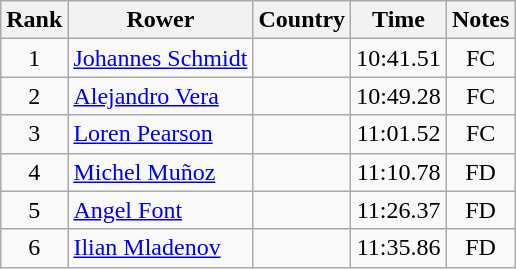<table class="wikitable" style="text-align:center">
<tr>
<th>Rank</th>
<th>Rower</th>
<th>Country</th>
<th>Time</th>
<th>Notes</th>
</tr>
<tr>
<td>1</td>
<td align="left"><a href='#'>Johannes Schmidt</a></td>
<td align="left"></td>
<td>10:41.51</td>
<td>FC</td>
</tr>
<tr>
<td>2</td>
<td align="left"><a href='#'>Alejandro Vera</a></td>
<td align="left"></td>
<td>10:49.28</td>
<td>FC</td>
</tr>
<tr>
<td>3</td>
<td align="left"><a href='#'>Loren Pearson</a></td>
<td align="left"></td>
<td>11:01.52</td>
<td>FC</td>
</tr>
<tr>
<td>4</td>
<td align="left"><a href='#'>Michel Muñoz</a></td>
<td align="left"></td>
<td>11:10.78</td>
<td>FD</td>
</tr>
<tr>
<td>5</td>
<td align="left"><a href='#'>Angel Font</a></td>
<td align="left"></td>
<td>11:26.37</td>
<td>FD</td>
</tr>
<tr>
<td>6</td>
<td align="left"><a href='#'>Ilian Mladenov</a></td>
<td align="left"></td>
<td>11:35.86</td>
<td>FD</td>
</tr>
</table>
